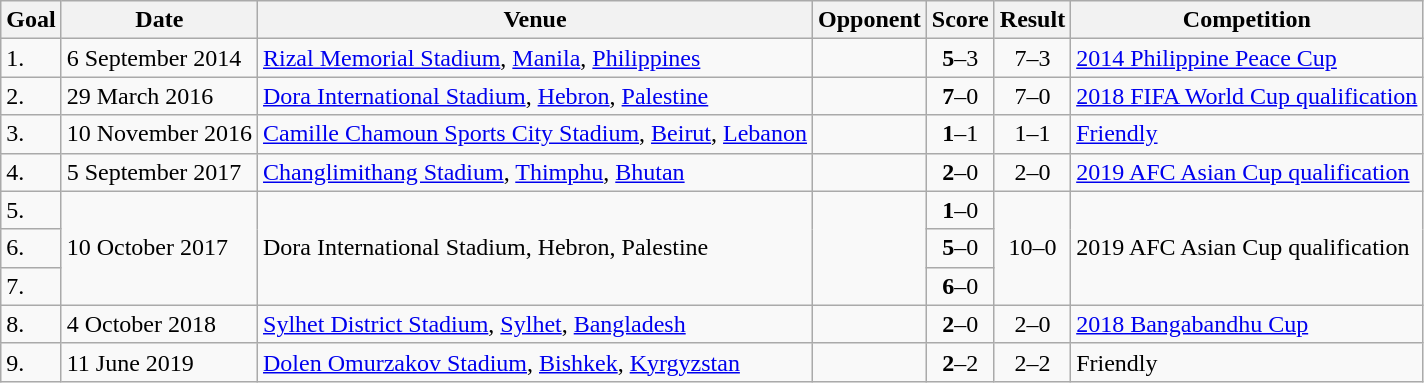<table class="wikitable plainrowheaders sortable">
<tr>
<th>Goal</th>
<th>Date</th>
<th>Venue</th>
<th>Opponent</th>
<th>Score</th>
<th>Result</th>
<th>Competition</th>
</tr>
<tr>
<td>1.</td>
<td>6 September 2014</td>
<td><a href='#'>Rizal Memorial Stadium</a>, <a href='#'>Manila</a>, <a href='#'>Philippines</a></td>
<td></td>
<td align=center><strong>5</strong>–3</td>
<td align=center>7–3</td>
<td><a href='#'>2014 Philippine Peace Cup</a></td>
</tr>
<tr>
<td>2.</td>
<td>29 March 2016</td>
<td><a href='#'>Dora International Stadium</a>, <a href='#'>Hebron</a>, <a href='#'>Palestine</a></td>
<td></td>
<td align=center><strong>7</strong>–0</td>
<td align=center>7–0</td>
<td><a href='#'>2018 FIFA World Cup qualification</a></td>
</tr>
<tr>
<td>3.</td>
<td>10 November 2016</td>
<td><a href='#'>Camille Chamoun Sports City Stadium</a>, <a href='#'>Beirut</a>, <a href='#'>Lebanon</a></td>
<td></td>
<td align=center><strong>1</strong>–1</td>
<td align=center>1–1</td>
<td><a href='#'>Friendly</a></td>
</tr>
<tr>
<td>4.</td>
<td>5 September 2017</td>
<td><a href='#'>Changlimithang Stadium</a>, <a href='#'>Thimphu</a>, <a href='#'>Bhutan</a></td>
<td></td>
<td align=center><strong>2</strong>–0</td>
<td align=center>2–0</td>
<td><a href='#'>2019 AFC Asian Cup qualification</a></td>
</tr>
<tr>
<td>5.</td>
<td rowspan=3>10 October 2017</td>
<td rowspan=3>Dora International Stadium, Hebron, Palestine</td>
<td rowspan=3></td>
<td align=center><strong>1</strong>–0</td>
<td rowspan=3 align=center>10–0</td>
<td rowspan=3>2019 AFC Asian Cup qualification</td>
</tr>
<tr>
<td>6.</td>
<td align=center><strong>5</strong>–0</td>
</tr>
<tr>
<td>7.</td>
<td align=center><strong>6</strong>–0</td>
</tr>
<tr>
<td>8.</td>
<td>4 October 2018</td>
<td><a href='#'>Sylhet District Stadium</a>, <a href='#'>Sylhet</a>, <a href='#'>Bangladesh</a></td>
<td></td>
<td align=center><strong>2</strong>–0</td>
<td align=center>2–0</td>
<td><a href='#'>2018 Bangabandhu Cup</a></td>
</tr>
<tr>
<td>9.</td>
<td>11 June 2019</td>
<td><a href='#'>Dolen Omurzakov Stadium</a>, <a href='#'>Bishkek</a>, <a href='#'>Kyrgyzstan</a></td>
<td></td>
<td align=center><strong>2</strong>–2</td>
<td align=center>2–2</td>
<td>Friendly</td>
</tr>
</table>
